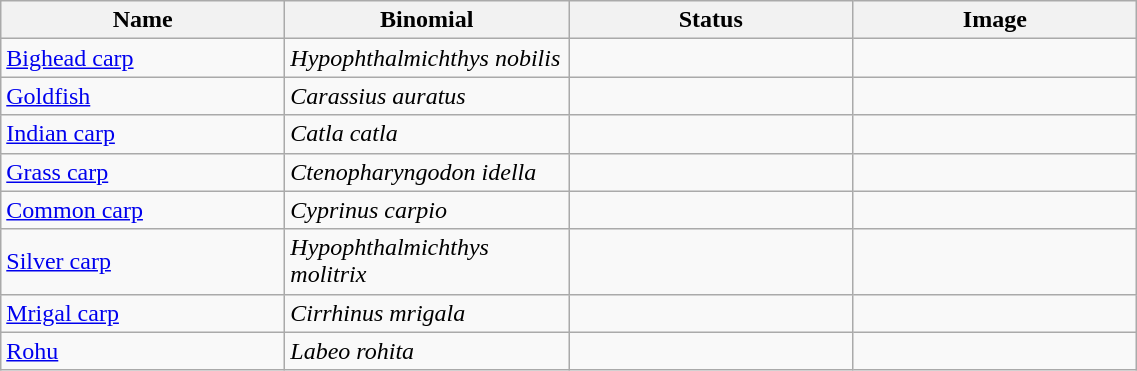<table width=60% class="wikitable">
<tr>
<th width=20%>Name</th>
<th width=20%>Binomial</th>
<th width=20%>Status</th>
<th width=20%>Image</th>
</tr>
<tr>
<td><a href='#'>Bighead carp</a></td>
<td><em>Hypophthalmichthys nobilis</em></td>
<td></td>
<td></td>
</tr>
<tr>
<td><a href='#'>Goldfish</a></td>
<td><em>Carassius auratus</em></td>
<td></td>
<td></td>
</tr>
<tr>
<td><a href='#'>Indian carp</a></td>
<td><em>Catla catla</em></td>
<td></td>
<td></td>
</tr>
<tr>
<td><a href='#'>Grass carp</a></td>
<td><em>Ctenopharyngodon idella</em></td>
<td></td>
<td></td>
</tr>
<tr>
<td><a href='#'>Common carp</a></td>
<td><em>Cyprinus carpio</em></td>
<td></td>
<td></td>
</tr>
<tr>
<td><a href='#'>Silver carp</a></td>
<td><em>Hypophthalmichthys molitrix</em></td>
<td></td>
<td></td>
</tr>
<tr>
<td><a href='#'>Mrigal carp</a></td>
<td><em>Cirrhinus mrigala</em></td>
<td></td>
<td></td>
</tr>
<tr>
<td><a href='#'>Rohu</a></td>
<td><em>Labeo rohita</em></td>
<td></td>
<td></td>
</tr>
</table>
